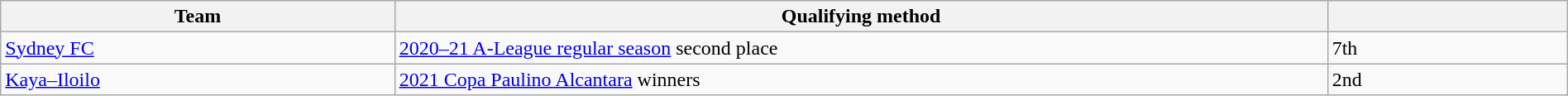<table class="wikitable" style="table-layout:fixed;width:100%;">
<tr>
<th width=25%>Team</th>
<th width=60%>Qualifying method</th>
<th width=15%> </th>
</tr>
<tr>
<td> <a href='#'>Sydney FC</a></td>
<td><a href='#'>2020–21 A-League regular season</a> second place</td>
<td>7th </td>
</tr>
<tr>
<td> <a href='#'>Kaya–Iloilo</a></td>
<td><a href='#'>2021 Copa Paulino Alcantara</a> winners</td>
<td>2nd </td>
</tr>
</table>
